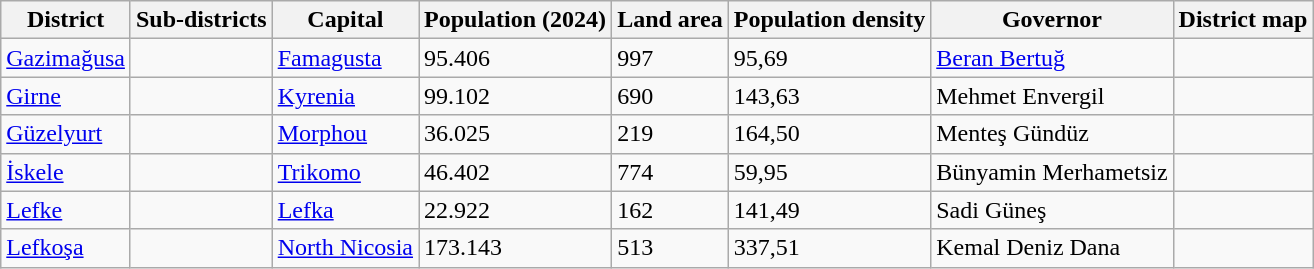<table class="wikitable sortable">
<tr>
<th>District</th>
<th>Sub-districts</th>
<th>Capital</th>
<th>Population (2024)</th>
<th>Land area</th>
<th>Population density</th>
<th>Governor</th>
<th>District map</th>
</tr>
<tr>
<td><a href='#'>Gazimağusa</a></td>
<td></td>
<td><a href='#'>Famagusta</a></td>
<td>95.406</td>
<td>997</td>
<td>95,69</td>
<td><a href='#'>Beran Bertuğ</a></td>
<td></td>
</tr>
<tr>
<td><a href='#'>Girne</a></td>
<td></td>
<td><a href='#'>Kyrenia</a></td>
<td>99.102</td>
<td>690</td>
<td>143,63</td>
<td>Mehmet Envergil</td>
<td></td>
</tr>
<tr>
<td><a href='#'>Güzelyurt</a></td>
<td></td>
<td><a href='#'>Morphou</a></td>
<td>36.025</td>
<td>219</td>
<td>164,50</td>
<td>Menteş Gündüz</td>
<td></td>
</tr>
<tr>
<td><a href='#'>İskele</a></td>
<td></td>
<td><a href='#'>Trikomo</a></td>
<td>46.402</td>
<td>774</td>
<td>59,95</td>
<td>Bünyamin Merhametsiz</td>
<td></td>
</tr>
<tr>
<td><a href='#'>Lefke</a></td>
<td></td>
<td><a href='#'>Lefka</a></td>
<td>22.922</td>
<td>162</td>
<td>141,49</td>
<td>Sadi Güneş</td>
<td></td>
</tr>
<tr>
<td><a href='#'>Lefkoşa</a></td>
<td></td>
<td><a href='#'>North Nicosia</a></td>
<td>173.143</td>
<td>513</td>
<td>337,51</td>
<td>Kemal Deniz Dana</td>
<td></td>
</tr>
</table>
